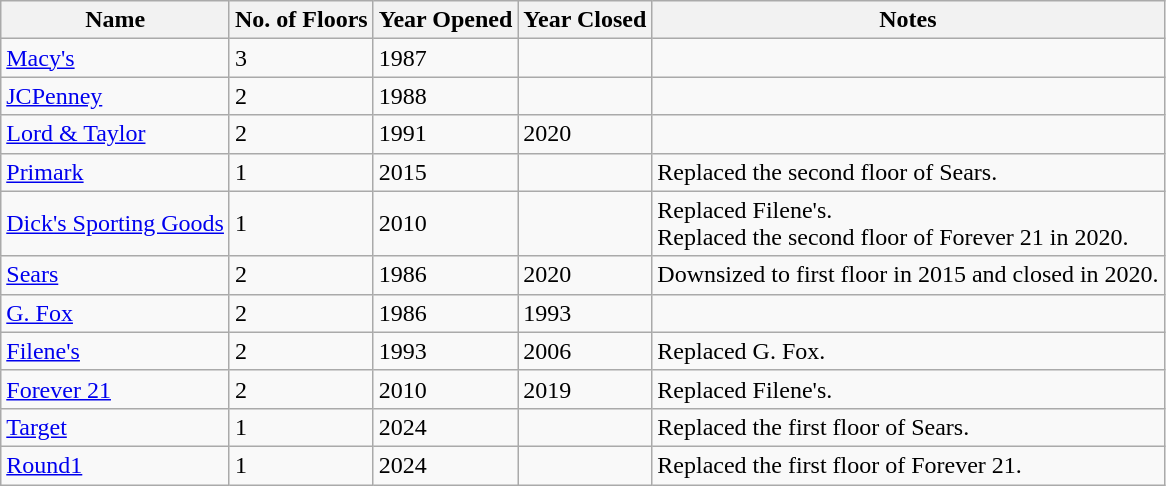<table class="wikitable sortable">
<tr>
<th>Name</th>
<th>No. of Floors</th>
<th>Year Opened</th>
<th>Year Closed</th>
<th>Notes</th>
</tr>
<tr>
<td><a href='#'>Macy's</a></td>
<td>3</td>
<td>1987</td>
<td></td>
<td></td>
</tr>
<tr>
<td><a href='#'>JCPenney</a></td>
<td>2</td>
<td>1988</td>
<td></td>
<td></td>
</tr>
<tr>
<td><a href='#'>Lord & Taylor</a></td>
<td>2</td>
<td>1991</td>
<td>2020</td>
<td></td>
</tr>
<tr>
<td><a href='#'>Primark</a></td>
<td>1</td>
<td>2015</td>
<td></td>
<td>Replaced the second floor of Sears.</td>
</tr>
<tr>
<td><a href='#'>Dick's Sporting Goods</a></td>
<td>1</td>
<td>2010</td>
<td></td>
<td>Replaced Filene's.<br>Replaced the second floor of Forever 21 in 2020.</td>
</tr>
<tr>
<td><a href='#'>Sears</a></td>
<td>2</td>
<td>1986</td>
<td>2020</td>
<td>Downsized to first floor in 2015 and closed in 2020.</td>
</tr>
<tr>
<td><a href='#'>G. Fox</a></td>
<td>2</td>
<td>1986</td>
<td>1993</td>
<td></td>
</tr>
<tr>
<td><a href='#'>Filene's</a></td>
<td>2</td>
<td>1993</td>
<td>2006</td>
<td>Replaced G. Fox.</td>
</tr>
<tr>
<td><a href='#'>Forever 21</a></td>
<td>2</td>
<td>2010</td>
<td>2019</td>
<td>Replaced Filene's.</td>
</tr>
<tr>
<td><a href='#'>Target</a></td>
<td>1</td>
<td>2024</td>
<td></td>
<td>Replaced the first floor of Sears.</td>
</tr>
<tr>
<td><a href='#'>Round1</a></td>
<td>1</td>
<td>2024</td>
<td></td>
<td>Replaced the first floor of Forever 21.</td>
</tr>
</table>
